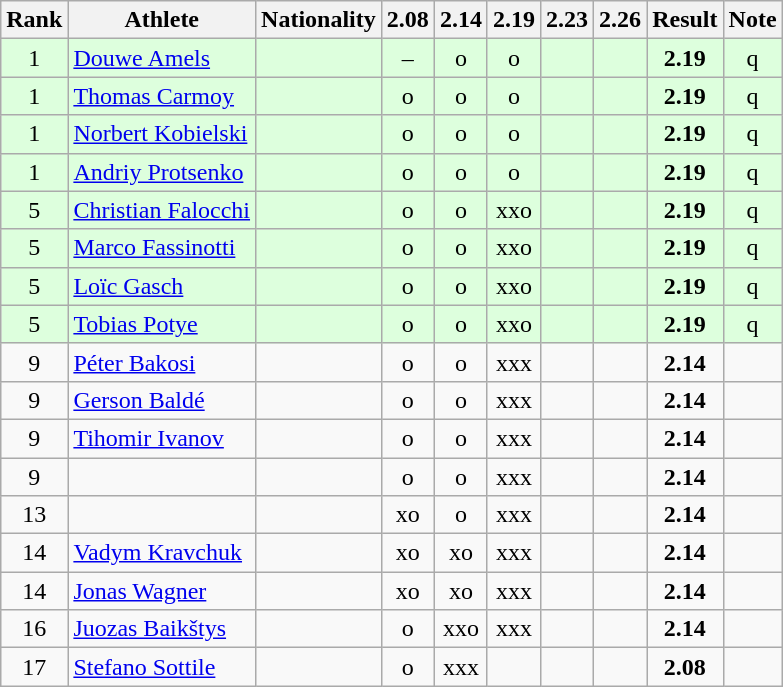<table class="wikitable sortable" style="text-align:center">
<tr>
<th>Rank</th>
<th>Athlete</th>
<th>Nationality</th>
<th>2.08</th>
<th>2.14</th>
<th>2.19</th>
<th>2.23</th>
<th>2.26</th>
<th>Result</th>
<th>Note</th>
</tr>
<tr bgcolor="ddffdd">
<td>1</td>
<td align="left"><a href='#'>Douwe Amels</a></td>
<td align="left"></td>
<td>–</td>
<td>o</td>
<td>o</td>
<td></td>
<td></td>
<td><strong>2.19</strong></td>
<td>q</td>
</tr>
<tr bgcolor="ddffdd">
<td>1</td>
<td align="left"><a href='#'>Thomas Carmoy</a></td>
<td align="left"></td>
<td>o</td>
<td>o</td>
<td>o</td>
<td></td>
<td></td>
<td><strong>2.19</strong></td>
<td>q</td>
</tr>
<tr bgcolor="ddffdd">
<td>1</td>
<td align="left"><a href='#'>Norbert Kobielski</a></td>
<td align="left"></td>
<td>o</td>
<td>o</td>
<td>o</td>
<td></td>
<td></td>
<td><strong>2.19</strong></td>
<td>q</td>
</tr>
<tr bgcolor="ddffdd">
<td>1</td>
<td align="left"><a href='#'>Andriy Protsenko</a></td>
<td align="left"></td>
<td>o</td>
<td>o</td>
<td>o</td>
<td></td>
<td></td>
<td><strong>2.19</strong></td>
<td>q</td>
</tr>
<tr bgcolor="ddffdd">
<td>5</td>
<td align="left"><a href='#'>Christian Falocchi</a></td>
<td align="left"></td>
<td>o</td>
<td>o</td>
<td>xxo</td>
<td></td>
<td></td>
<td><strong>2.19</strong></td>
<td>q</td>
</tr>
<tr bgcolor="ddffdd">
<td>5</td>
<td align="left"><a href='#'>Marco Fassinotti</a></td>
<td align="left"></td>
<td>o</td>
<td>o</td>
<td>xxo</td>
<td></td>
<td></td>
<td><strong>2.19</strong></td>
<td>q</td>
</tr>
<tr bgcolor="ddffdd">
<td>5</td>
<td align="left"><a href='#'>Loïc Gasch</a></td>
<td align="left"></td>
<td>o</td>
<td>o</td>
<td>xxo</td>
<td></td>
<td></td>
<td><strong>2.19</strong></td>
<td>q</td>
</tr>
<tr bgcolor="ddffdd">
<td>5</td>
<td align="left"><a href='#'>Tobias Potye</a></td>
<td align="left"></td>
<td>o</td>
<td>o</td>
<td>xxo</td>
<td></td>
<td></td>
<td><strong>2.19</strong></td>
<td>q</td>
</tr>
<tr>
<td>9</td>
<td align="left"><a href='#'>Péter Bakosi</a></td>
<td align="left"></td>
<td>o</td>
<td>o</td>
<td>xxx</td>
<td></td>
<td></td>
<td><strong>2.14</strong></td>
<td></td>
</tr>
<tr>
<td>9</td>
<td align="left"><a href='#'>Gerson Baldé</a></td>
<td align="left"></td>
<td>o</td>
<td>o</td>
<td>xxx</td>
<td></td>
<td></td>
<td><strong>2.14</strong></td>
<td></td>
</tr>
<tr>
<td>9</td>
<td align="left"><a href='#'>Tihomir Ivanov</a></td>
<td align="left"></td>
<td>o</td>
<td>o</td>
<td>xxx</td>
<td></td>
<td></td>
<td><strong>2.14</strong></td>
<td></td>
</tr>
<tr>
<td>9</td>
<td align="left"></td>
<td align="left"></td>
<td>o</td>
<td>o</td>
<td>xxx</td>
<td></td>
<td></td>
<td><strong>2.14</strong></td>
<td></td>
</tr>
<tr>
<td>13</td>
<td align="left"></td>
<td align="left"></td>
<td>xo</td>
<td>o</td>
<td>xxx</td>
<td></td>
<td></td>
<td><strong>2.14</strong></td>
<td></td>
</tr>
<tr>
<td>14</td>
<td align="left"><a href='#'>Vadym Kravchuk</a></td>
<td align="left"></td>
<td>xo</td>
<td>xo</td>
<td>xxx</td>
<td></td>
<td></td>
<td><strong>2.14</strong></td>
<td></td>
</tr>
<tr>
<td>14</td>
<td align="left"><a href='#'>Jonas Wagner</a></td>
<td align="left"></td>
<td>xo</td>
<td>xo</td>
<td>xxx</td>
<td></td>
<td></td>
<td><strong>2.14</strong></td>
<td></td>
</tr>
<tr>
<td>16</td>
<td align="left"><a href='#'>Juozas Baikštys</a></td>
<td align="left"></td>
<td>o</td>
<td>xxo</td>
<td>xxx</td>
<td></td>
<td></td>
<td><strong>2.14</strong></td>
<td></td>
</tr>
<tr>
<td>17</td>
<td align="left"><a href='#'>Stefano Sottile</a></td>
<td align="left"></td>
<td>o</td>
<td>xxx</td>
<td></td>
<td></td>
<td></td>
<td><strong>2.08</strong></td>
<td></td>
</tr>
</table>
